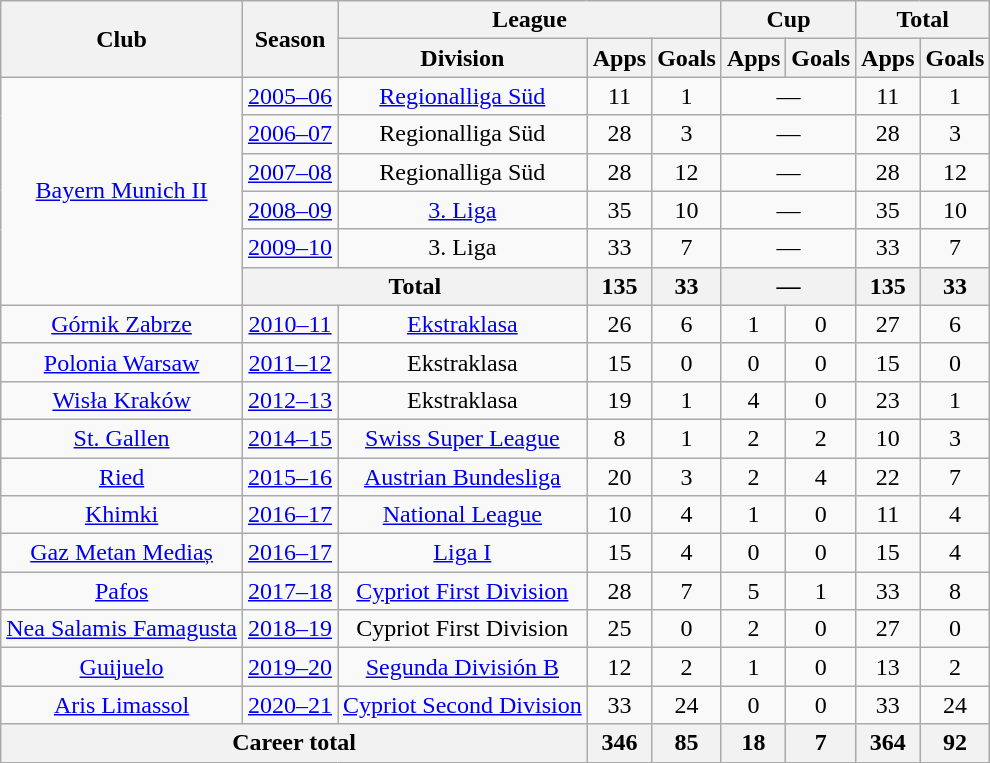<table class="wikitable" style="text-align:center">
<tr>
<th rowspan="2">Club</th>
<th rowspan="2">Season</th>
<th colspan="3">League</th>
<th colspan="2">Cup</th>
<th colspan="2">Total</th>
</tr>
<tr>
<th>Division</th>
<th>Apps</th>
<th>Goals</th>
<th>Apps</th>
<th>Goals</th>
<th>Apps</th>
<th>Goals</th>
</tr>
<tr>
<td rowspan="6"><a href='#'>Bayern Munich II</a></td>
<td><a href='#'>2005–06</a></td>
<td><a href='#'>Regionalliga Süd</a></td>
<td>11</td>
<td>1</td>
<td colspan="2">—</td>
<td>11</td>
<td>1</td>
</tr>
<tr>
<td><a href='#'>2006–07</a></td>
<td>Regionalliga Süd</td>
<td>28</td>
<td>3</td>
<td colspan="2">—</td>
<td>28</td>
<td>3</td>
</tr>
<tr>
<td><a href='#'>2007–08</a></td>
<td>Regionalliga Süd</td>
<td>28</td>
<td>12</td>
<td colspan="2">—</td>
<td>28</td>
<td>12</td>
</tr>
<tr>
<td><a href='#'>2008–09</a></td>
<td><a href='#'>3. Liga</a></td>
<td>35</td>
<td>10</td>
<td colspan="2">—</td>
<td>35</td>
<td>10</td>
</tr>
<tr>
<td><a href='#'>2009–10</a></td>
<td>3. Liga</td>
<td>33</td>
<td>7</td>
<td colspan="2">—</td>
<td>33</td>
<td>7</td>
</tr>
<tr>
<th colspan="2">Total</th>
<th>135</th>
<th>33</th>
<th colspan="2">—</th>
<th>135</th>
<th>33</th>
</tr>
<tr>
<td><a href='#'>Górnik Zabrze</a></td>
<td><a href='#'>2010–11</a></td>
<td><a href='#'>Ekstraklasa</a></td>
<td>26</td>
<td>6</td>
<td>1</td>
<td>0</td>
<td>27</td>
<td>6</td>
</tr>
<tr>
<td><a href='#'>Polonia Warsaw</a></td>
<td><a href='#'>2011–12</a></td>
<td>Ekstraklasa</td>
<td>15</td>
<td>0</td>
<td>0</td>
<td>0</td>
<td>15</td>
<td>0</td>
</tr>
<tr>
<td><a href='#'>Wisła Kraków</a></td>
<td><a href='#'>2012–13</a></td>
<td>Ekstraklasa</td>
<td>19</td>
<td>1</td>
<td>4</td>
<td>0</td>
<td>23</td>
<td>1</td>
</tr>
<tr>
<td><a href='#'>St. Gallen</a></td>
<td><a href='#'>2014–15</a></td>
<td><a href='#'>Swiss Super League</a></td>
<td>8</td>
<td>1</td>
<td>2</td>
<td>2</td>
<td>10</td>
<td>3</td>
</tr>
<tr>
<td><a href='#'>Ried</a></td>
<td><a href='#'>2015–16</a></td>
<td><a href='#'>Austrian Bundesliga</a></td>
<td>20</td>
<td>3</td>
<td>2</td>
<td>4</td>
<td>22</td>
<td>7</td>
</tr>
<tr>
<td><a href='#'>Khimki</a></td>
<td><a href='#'>2016–17</a></td>
<td><a href='#'>National League</a></td>
<td>10</td>
<td>4</td>
<td>1</td>
<td>0</td>
<td>11</td>
<td>4</td>
</tr>
<tr>
<td><a href='#'>Gaz Metan Mediaș</a></td>
<td><a href='#'>2016–17</a></td>
<td><a href='#'>Liga I</a></td>
<td>15</td>
<td>4</td>
<td>0</td>
<td>0</td>
<td>15</td>
<td>4</td>
</tr>
<tr>
<td><a href='#'>Pafos</a></td>
<td><a href='#'>2017–18</a></td>
<td><a href='#'>Cypriot First Division</a></td>
<td>28</td>
<td>7</td>
<td>5</td>
<td>1</td>
<td>33</td>
<td>8</td>
</tr>
<tr>
<td><a href='#'>Nea Salamis Famagusta</a></td>
<td><a href='#'>2018–19</a></td>
<td>Cypriot First Division</td>
<td>25</td>
<td>0</td>
<td>2</td>
<td>0</td>
<td>27</td>
<td>0</td>
</tr>
<tr>
<td><a href='#'>Guijuelo</a></td>
<td><a href='#'>2019–20</a></td>
<td><a href='#'>Segunda División B</a></td>
<td>12</td>
<td>2</td>
<td>1</td>
<td>0</td>
<td>13</td>
<td>2</td>
</tr>
<tr>
<td><a href='#'>Aris Limassol</a></td>
<td><a href='#'>2020–21</a></td>
<td><a href='#'>Cypriot Second Division</a></td>
<td>33</td>
<td>24</td>
<td>0</td>
<td>0</td>
<td>33</td>
<td>24</td>
</tr>
<tr>
<th colspan="3">Career total</th>
<th>346</th>
<th>85</th>
<th>18</th>
<th>7</th>
<th>364</th>
<th>92</th>
</tr>
</table>
